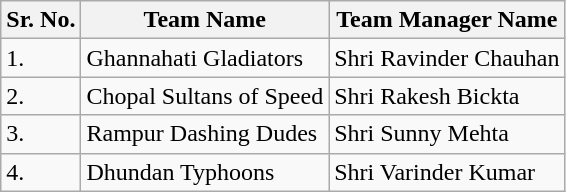<table class="wikitable">
<tr>
<th>Sr. No.</th>
<th>Team Name</th>
<th>Team Manager Name</th>
</tr>
<tr>
<td>1.</td>
<td>Ghannahati Gladiators</td>
<td>Shri Ravinder Chauhan</td>
</tr>
<tr>
<td>2.</td>
<td>Chopal Sultans of Speed</td>
<td>Shri Rakesh Bickta</td>
</tr>
<tr>
<td>3.</td>
<td>Rampur Dashing Dudes</td>
<td>Shri Sunny Mehta</td>
</tr>
<tr>
<td>4.</td>
<td>Dhundan Typhoons</td>
<td>Shri Varinder Kumar</td>
</tr>
</table>
